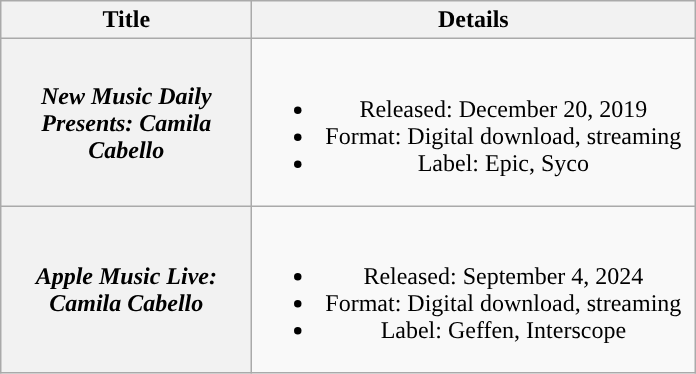<table class="wikitable plainrowheaders" style="text-align:center;">
<tr>
<th scope="col" style="width:10em;">Title</th>
<th scope="col" style="width:18em;">Details</th>
</tr>
<tr>
<th scope="row"><em>New Music Daily Presents: Camila Cabello</em></th>
<td><br><ul><li>Released: December 20, 2019</li><li>Format: Digital download, streaming</li><li>Label: Epic, Syco</li></ul></td>
</tr>
<tr>
<th scope="row"><em>Apple Music Live: Camila Cabello</em></th>
<td><br><ul><li>Released: September 4, 2024</li><li>Format: Digital download, streaming</li><li>Label: Geffen, Interscope</li></ul></td>
</tr>
</table>
